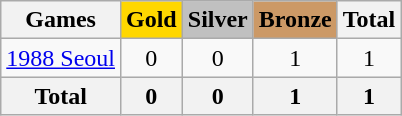<table class="wikitable sortable" style="text-align:center">
<tr>
<th>Games</th>
<th style="background-color:gold;">Gold</th>
<th style="background-color:silver;">Silver</th>
<th style="background-color:#c96;">Bronze</th>
<th>Total</th>
</tr>
<tr>
<td align=left> <a href='#'>1988 Seoul</a></td>
<td>0</td>
<td>0</td>
<td>1</td>
<td>1</td>
</tr>
<tr>
<th>Total</th>
<th>0</th>
<th>0</th>
<th>1</th>
<th>1</th>
</tr>
</table>
